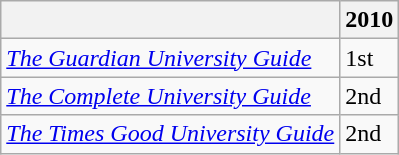<table class="wikitable">
<tr>
<th></th>
<th>2010</th>
</tr>
<tr>
<td><em><a href='#'>The Guardian University Guide</a></em></td>
<td>1st</td>
</tr>
<tr>
<td><em><a href='#'>The Complete University Guide</a></em></td>
<td>2nd</td>
</tr>
<tr>
<td><em><a href='#'>The Times Good University Guide</a></em></td>
<td>2nd</td>
</tr>
</table>
